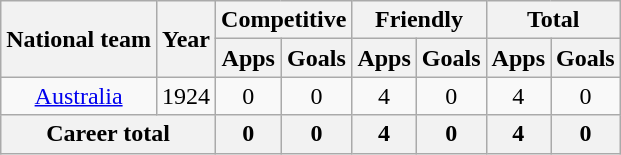<table class="wikitable" style="text-align:center">
<tr>
<th rowspan="2">National team</th>
<th rowspan="2">Year</th>
<th colspan="2">Competitive</th>
<th colspan="2">Friendly</th>
<th colspan="2">Total</th>
</tr>
<tr>
<th>Apps</th>
<th>Goals</th>
<th>Apps</th>
<th>Goals</th>
<th>Apps</th>
<th>Goals</th>
</tr>
<tr>
<td><a href='#'>Australia</a></td>
<td>1924</td>
<td>0</td>
<td>0</td>
<td>4</td>
<td>0</td>
<td>4</td>
<td>0</td>
</tr>
<tr>
<th colspan=2>Career total</th>
<th>0</th>
<th>0</th>
<th>4</th>
<th>0</th>
<th>4</th>
<th>0</th>
</tr>
</table>
